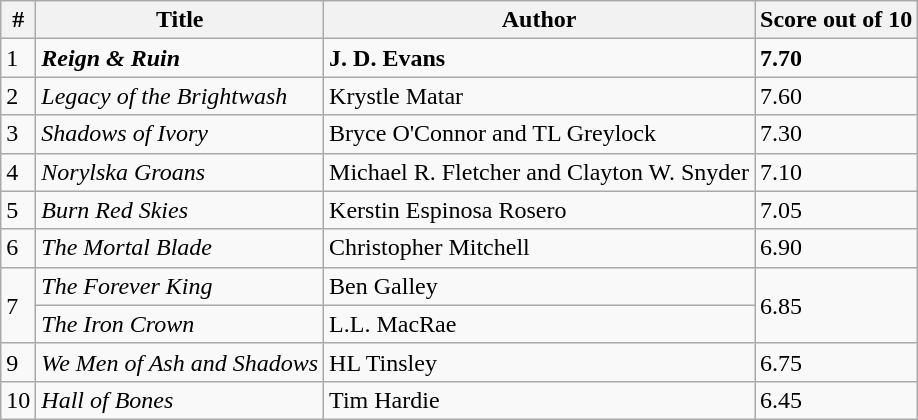<table class="wikitable">
<tr>
<th>#</th>
<th>Title</th>
<th>Author</th>
<th>Score out of 10</th>
</tr>
<tr>
<td>1</td>
<td><strong><em>Reign & Ruin</em></strong></td>
<td><strong>J. D. Evans</strong></td>
<td><strong>7.70</strong></td>
</tr>
<tr>
<td>2</td>
<td><em>Legacy of the Brightwash</em></td>
<td>Krystle Matar</td>
<td>7.60</td>
</tr>
<tr>
<td>3</td>
<td><em>Shadows of Ivory</em></td>
<td>Bryce O'Connor and TL Greylock</td>
<td>7.30</td>
</tr>
<tr>
<td>4</td>
<td><em>Norylska Groans </em></td>
<td>Michael R. Fletcher and Clayton W. Snyder</td>
<td>7.10</td>
</tr>
<tr>
<td>5</td>
<td><em>Burn Red Skies</em></td>
<td>Kerstin Espinosa Rosero</td>
<td>7.05</td>
</tr>
<tr>
<td>6</td>
<td><em>The Mortal Blade</em></td>
<td>Christopher Mitchell</td>
<td>6.90</td>
</tr>
<tr>
<td rowspan=2>7</td>
<td><em>The Forever King</em></td>
<td>Ben Galley</td>
<td rowspan=2>6.85</td>
</tr>
<tr>
<td><em>The Iron Crown</em></td>
<td>L.L. MacRae</td>
</tr>
<tr>
<td>9</td>
<td><em>We Men of Ash and Shadows</em></td>
<td>HL Tinsley</td>
<td>6.75</td>
</tr>
<tr>
<td>10</td>
<td><em>Hall of Bones </em></td>
<td>Tim Hardie</td>
<td>6.45</td>
</tr>
</table>
